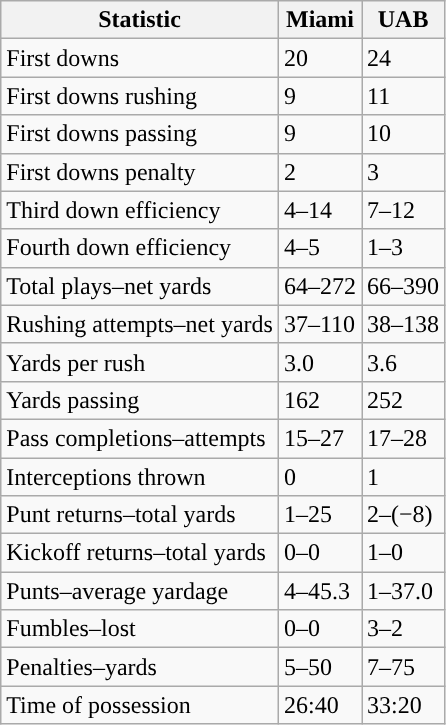<table class="wikitable">
<tr>
<th>Statistic</th>
<th><strong>Miami</strong></th>
<th><strong>UAB</strong></th>
</tr>
<tr>
<td>First downs</td>
<td>20</td>
<td>24</td>
</tr>
<tr>
<td>First downs rushing</td>
<td>9</td>
<td>11</td>
</tr>
<tr>
<td>First downs passing</td>
<td>9</td>
<td>10</td>
</tr>
<tr>
<td>First downs penalty</td>
<td>2</td>
<td>3</td>
</tr>
<tr>
<td>Third down efficiency</td>
<td>4–14</td>
<td>7–12</td>
</tr>
<tr>
<td>Fourth down efficiency</td>
<td>4–5</td>
<td>1–3</td>
</tr>
<tr>
<td>Total plays–net yards</td>
<td>64–272</td>
<td>66–390</td>
</tr>
<tr>
<td>Rushing attempts–net yards</td>
<td>37–110</td>
<td>38–138</td>
</tr>
<tr>
<td>Yards per rush</td>
<td>3.0</td>
<td>3.6</td>
</tr>
<tr>
<td>Yards passing</td>
<td>162</td>
<td>252</td>
</tr>
<tr>
<td>Pass completions–attempts</td>
<td>15–27</td>
<td>17–28</td>
</tr>
<tr>
<td>Interceptions thrown</td>
<td>0</td>
<td>1</td>
</tr>
<tr>
<td>Punt returns–total yards</td>
<td>1–25</td>
<td>2–(−8)</td>
</tr>
<tr>
<td>Kickoff returns–total yards</td>
<td>0–0</td>
<td>1–0</td>
</tr>
<tr>
<td>Punts–average yardage</td>
<td>4–45.3</td>
<td>1–37.0</td>
</tr>
<tr>
<td>Fumbles–lost</td>
<td>0–0</td>
<td>3–2</td>
</tr>
<tr>
<td>Penalties–yards</td>
<td>5–50</td>
<td>7–75</td>
</tr>
<tr>
<td>Time of possession</td>
<td>26:40</td>
<td>33:20</td>
</tr>
</table>
